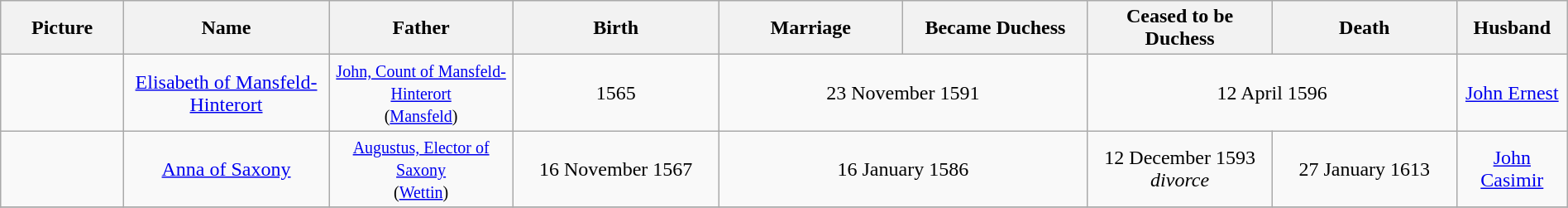<table width=100% class="wikitable">
<tr>
<th width = "6%">Picture</th>
<th width = "10%">Name</th>
<th width = "9%">Father</th>
<th width = "10%">Birth</th>
<th width = "9%">Marriage</th>
<th width = "9%">Became Duchess</th>
<th width = "9%">Ceased to be Duchess</th>
<th width = "9%">Death</th>
<th width = "5%">Husband</th>
</tr>
<tr>
<td align="center"></td>
<td align="center"><a href='#'>Elisabeth of Mansfeld-Hinterort</a></td>
<td align="center"><small><a href='#'>John, Count of Mansfeld-Hinterort</a><br>(<a href='#'>Mansfeld</a>)</small></td>
<td align="center">1565</td>
<td align="center" colspan="2">23 November 1591</td>
<td align="center" colspan="2">12 April 1596</td>
<td align="center"><a href='#'>John Ernest</a></td>
</tr>
<tr>
<td align="center"></td>
<td align="center"><a href='#'>Anna of Saxony</a></td>
<td align="center"><small><a href='#'>Augustus, Elector of Saxony</a><br>(<a href='#'>Wettin</a>)</small></td>
<td align="center">16 November 1567</td>
<td align="center" colspan="2">16 January 1586</td>
<td align="center">12 December 1593<br><em>divorce</em></td>
<td align="center">27 January 1613</td>
<td align="center"><a href='#'>John Casimir</a></td>
</tr>
<tr>
</tr>
</table>
